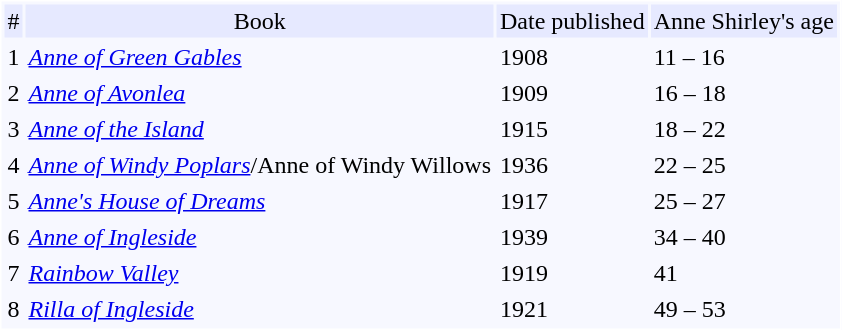<table style="border:1px; border: thin solid white; background-color:#f7f8ff" cellpadding="2">
<tr align="center" bgcolor="#e6e9ff">
<td>#</td>
<td>Book</td>
<td>Date published</td>
<td>Anne Shirley's age</td>
</tr>
<tr>
<td>1</td>
<td><em><a href='#'>Anne of Green Gables</a></em></td>
<td>1908</td>
<td>11 – 16</td>
</tr>
<tr>
<td>2</td>
<td><em><a href='#'>Anne of Avonlea</a></em></td>
<td>1909</td>
<td>16 – 18</td>
</tr>
<tr>
<td>3</td>
<td><em><a href='#'>Anne of the Island</a></em></td>
<td>1915</td>
<td>18 – 22</td>
</tr>
<tr>
<td>4</td>
<td><em><a href='#'>Anne of Windy Poplars</a></em>/Anne of Windy Willows</td>
<td>1936</td>
<td>22 – 25</td>
</tr>
<tr>
<td>5</td>
<td><em><a href='#'>Anne's House of Dreams</a></em></td>
<td>1917</td>
<td>25 – 27</td>
</tr>
<tr>
<td>6</td>
<td><em><a href='#'>Anne of Ingleside</a></em></td>
<td>1939</td>
<td>34 – 40</td>
</tr>
<tr>
<td>7</td>
<td><em><a href='#'>Rainbow Valley</a></em></td>
<td>1919</td>
<td>41</td>
</tr>
<tr>
<td>8</td>
<td><em><a href='#'>Rilla of Ingleside</a></em></td>
<td>1921</td>
<td>49 – 53</td>
</tr>
</table>
